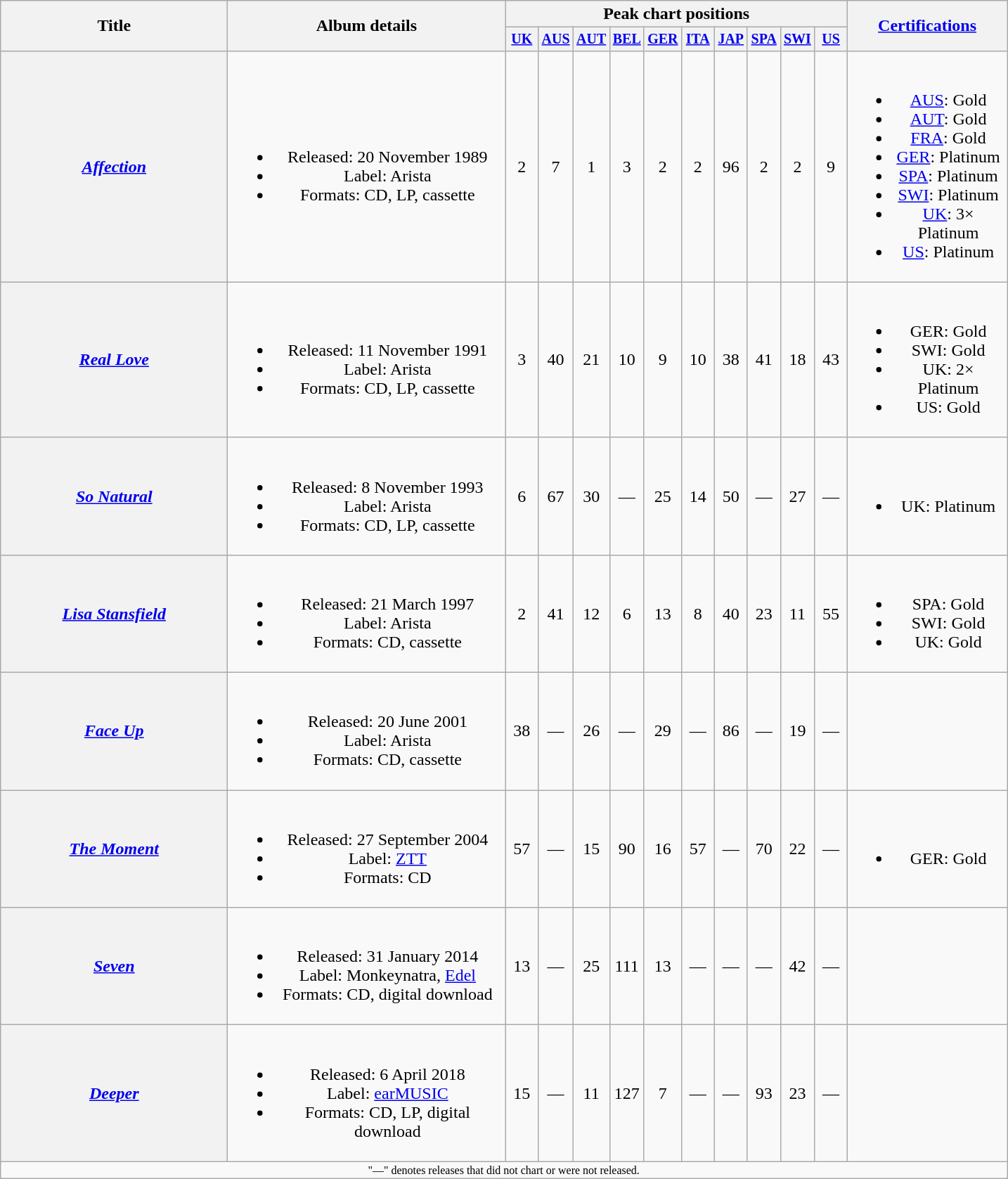<table class="wikitable plainrowheaders" style="text-align:center;" border="1">
<tr>
<th rowspan="2" style="width:13em;">Title</th>
<th rowspan="2" style="width:16em;">Album details</th>
<th colspan="10">Peak chart positions</th>
<th rowspan="2" style="width:9em;"><a href='#'>Certifications</a></th>
</tr>
<tr style="font-size:smaller;">
<th width="25"><a href='#'>UK</a><br></th>
<th width="25"><a href='#'>AUS</a><br></th>
<th width="25"><a href='#'>AUT</a><br></th>
<th width="25"><a href='#'>BEL</a><br></th>
<th width="25"><a href='#'>GER</a><br></th>
<th width="25"><a href='#'>ITA</a><br></th>
<th width="25"><a href='#'>JAP</a><br></th>
<th width="25"><a href='#'>SPA</a><br></th>
<th width="25"><a href='#'>SWI</a><br></th>
<th width="25"><a href='#'>US</a><br></th>
</tr>
<tr>
<th scope="row"><em><a href='#'>Affection</a></em></th>
<td><br><ul><li>Released: 20 November 1989</li><li>Label: Arista</li><li>Formats: CD, LP, cassette</li></ul></td>
<td>2</td>
<td>7</td>
<td>1</td>
<td>3</td>
<td>2</td>
<td>2</td>
<td>96</td>
<td>2</td>
<td>2</td>
<td>9</td>
<td><br><ul><li><a href='#'>AUS</a>: Gold</li><li><a href='#'>AUT</a>: Gold</li><li><a href='#'>FRA</a>: Gold</li><li><a href='#'>GER</a>: Platinum</li><li><a href='#'>SPA</a>: Platinum</li><li><a href='#'>SWI</a>: Platinum</li><li><a href='#'>UK</a>: 3× Platinum</li><li><a href='#'>US</a>: Platinum</li></ul></td>
</tr>
<tr>
<th scope="row"><em><a href='#'>Real Love</a></em></th>
<td><br><ul><li>Released: 11 November 1991</li><li>Label: Arista</li><li>Formats: CD, LP, cassette</li></ul></td>
<td>3</td>
<td>40</td>
<td>21</td>
<td>10</td>
<td>9</td>
<td>10</td>
<td>38</td>
<td>41</td>
<td>18</td>
<td>43</td>
<td><br><ul><li>GER: Gold</li><li>SWI: Gold</li><li>UK: 2× Platinum</li><li>US: Gold</li></ul></td>
</tr>
<tr>
<th scope="row"><em><a href='#'>So Natural</a></em></th>
<td><br><ul><li>Released: 8 November 1993</li><li>Label: Arista</li><li>Formats: CD, LP, cassette</li></ul></td>
<td>6</td>
<td>67</td>
<td>30</td>
<td>—</td>
<td>25</td>
<td>14</td>
<td>50</td>
<td>—</td>
<td>27</td>
<td>—</td>
<td><br><ul><li>UK: Platinum</li></ul></td>
</tr>
<tr>
<th scope="row"><em><a href='#'>Lisa Stansfield</a></em></th>
<td><br><ul><li>Released: 21 March 1997</li><li>Label: Arista</li><li>Formats: CD, cassette</li></ul></td>
<td>2</td>
<td>41</td>
<td>12</td>
<td>6</td>
<td>13</td>
<td>8</td>
<td>40</td>
<td>23</td>
<td>11</td>
<td>55</td>
<td><br><ul><li>SPA: Gold</li><li>SWI: Gold</li><li>UK: Gold</li></ul></td>
</tr>
<tr>
<th scope="row"><em><a href='#'>Face Up</a></em></th>
<td><br><ul><li>Released: 20 June 2001</li><li>Label: Arista</li><li>Formats: CD, cassette</li></ul></td>
<td>38</td>
<td>—</td>
<td>26</td>
<td>—</td>
<td>29</td>
<td>—</td>
<td>86</td>
<td>—</td>
<td>19</td>
<td>—</td>
<td></td>
</tr>
<tr>
<th scope="row"><em><a href='#'>The Moment</a></em></th>
<td><br><ul><li>Released: 27 September 2004</li><li>Label: <a href='#'>ZTT</a></li><li>Formats: CD</li></ul></td>
<td>57</td>
<td>—</td>
<td>15</td>
<td>90</td>
<td>16</td>
<td>57</td>
<td>—</td>
<td>70</td>
<td>22</td>
<td>—</td>
<td><br><ul><li>GER: Gold</li></ul></td>
</tr>
<tr>
<th scope="row"><em><a href='#'>Seven</a></em></th>
<td><br><ul><li>Released: 31 January 2014</li><li>Label: Monkeynatra, <a href='#'>Edel</a></li><li>Formats: CD, digital download</li></ul></td>
<td>13</td>
<td>—</td>
<td>25</td>
<td>111</td>
<td>13</td>
<td>—</td>
<td>—</td>
<td>—</td>
<td>42</td>
<td>—</td>
<td></td>
</tr>
<tr>
<th scope="row"><em><a href='#'>Deeper</a></em></th>
<td><br><ul><li>Released: 6 April 2018</li><li>Label: <a href='#'>earMUSIC</a></li><li>Formats: CD, LP, digital download</li></ul></td>
<td>15</td>
<td>—</td>
<td>11</td>
<td>127</td>
<td>7</td>
<td>—</td>
<td>—</td>
<td>93</td>
<td>23</td>
<td>—</td>
<td></td>
</tr>
<tr>
<td colspan="14" style="font-size:8pt">"—" denotes releases that did not chart or were not released.</td>
</tr>
</table>
